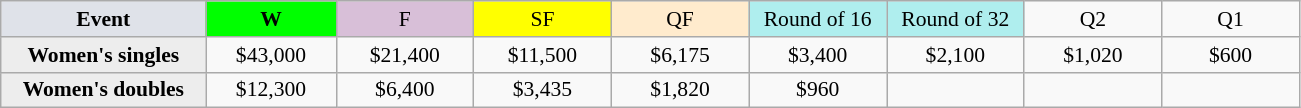<table class=wikitable style=font-size:90%;text-align:center>
<tr>
<td width=130 bgcolor=dfe2e9><strong>Event</strong></td>
<td width=80 bgcolor=lime><strong>W</strong></td>
<td width=85 bgcolor=thistle>F</td>
<td width=85 bgcolor=ffff00>SF</td>
<td width=85 bgcolor=ffebcd>QF</td>
<td width=85 bgcolor=afeeee>Round of 16</td>
<td width=85 bgcolor=afeeee>Round of 32</td>
<td width=85>Q2</td>
<td width=85>Q1</td>
</tr>
<tr>
<th style=background:#ededed>Women's singles</th>
<td>$43,000</td>
<td>$21,400</td>
<td>$11,500</td>
<td>$6,175</td>
<td>$3,400</td>
<td>$2,100</td>
<td>$1,020</td>
<td>$600</td>
</tr>
<tr>
<th style=background:#ededed>Women's doubles</th>
<td>$12,300</td>
<td>$6,400</td>
<td>$3,435</td>
<td>$1,820</td>
<td>$960</td>
<td></td>
<td></td>
<td></td>
</tr>
</table>
